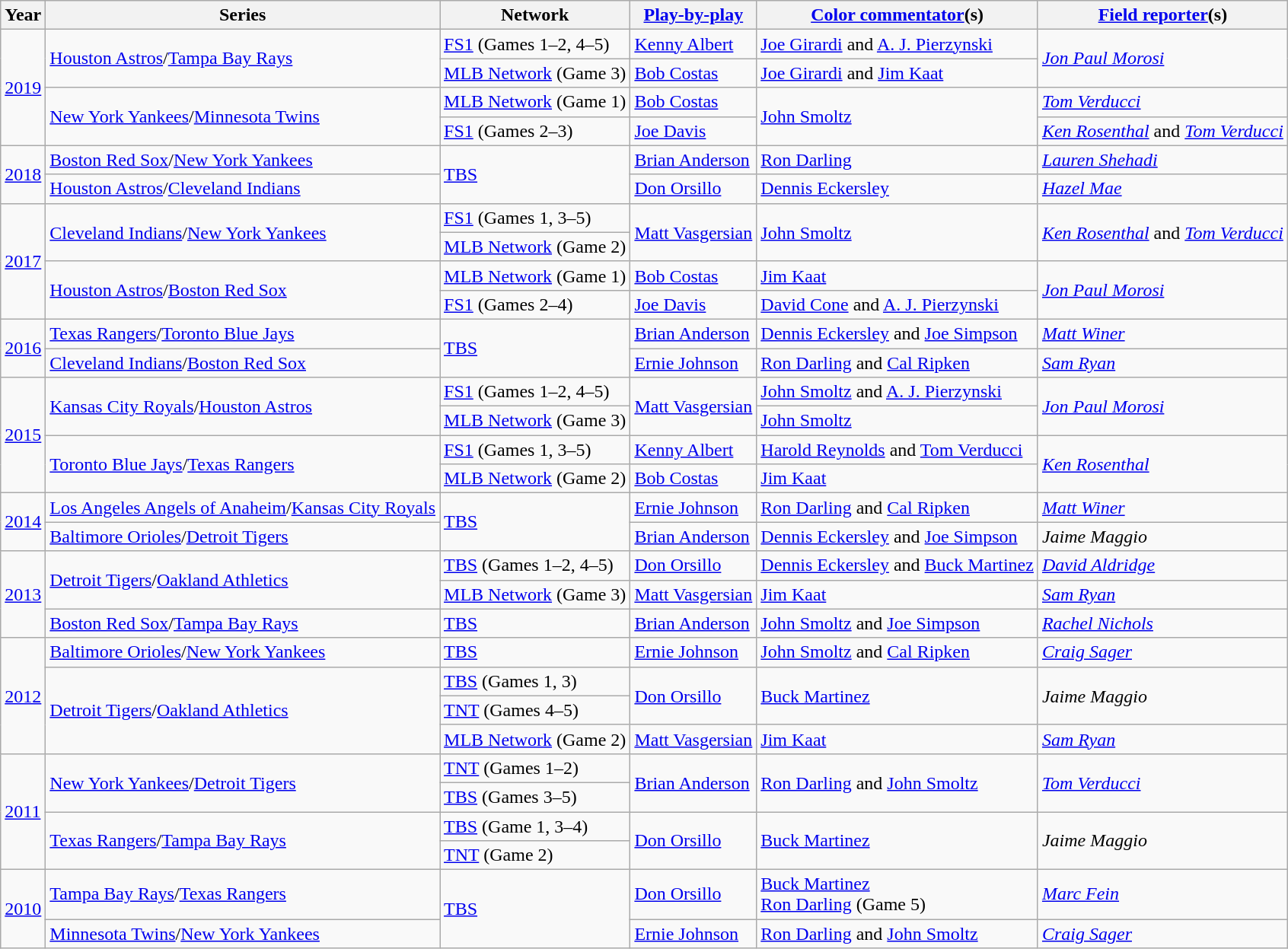<table class="wikitable">
<tr>
<th>Year</th>
<th>Series</th>
<th>Network</th>
<th><a href='#'>Play-by-play</a></th>
<th><a href='#'>Color commentator</a>(s)</th>
<th><a href='#'>Field reporter</a>(s)</th>
</tr>
<tr>
<td rowspan="4"><a href='#'>2019</a></td>
<td rowspan="2"><a href='#'>Houston Astros</a>/<a href='#'>Tampa Bay Rays</a></td>
<td><a href='#'>FS1</a> (Games 1–2, 4–5)</td>
<td><a href='#'>Kenny Albert</a></td>
<td><a href='#'>Joe Girardi</a> and <a href='#'>A. J. Pierzynski</a></td>
<td rowspan="2"><em><a href='#'>Jon Paul Morosi</a></em></td>
</tr>
<tr>
<td><a href='#'>MLB Network</a> (Game 3)</td>
<td><a href='#'>Bob Costas</a></td>
<td><a href='#'>Joe Girardi</a> and <a href='#'>Jim Kaat</a></td>
</tr>
<tr>
<td rowspan="2"><a href='#'>New York Yankees</a>/<a href='#'>Minnesota Twins</a></td>
<td><a href='#'>MLB Network</a> (Game 1)</td>
<td><a href='#'>Bob Costas</a></td>
<td rowspan="2"><a href='#'>John Smoltz</a></td>
<td><em><a href='#'>Tom Verducci</a></em></td>
</tr>
<tr>
<td><a href='#'>FS1</a> (Games 2–3)</td>
<td><a href='#'>Joe Davis</a></td>
<td><em><a href='#'>Ken Rosenthal</a></em> and <em><a href='#'>Tom Verducci</a></em></td>
</tr>
<tr>
<td rowspan=2><a href='#'>2018</a></td>
<td><a href='#'>Boston Red Sox</a>/<a href='#'>New York Yankees</a></td>
<td rowspan=2><a href='#'>TBS</a></td>
<td><a href='#'>Brian Anderson</a></td>
<td><a href='#'>Ron Darling</a></td>
<td><em><a href='#'>Lauren Shehadi</a></em></td>
</tr>
<tr>
<td><a href='#'>Houston Astros</a>/<a href='#'>Cleveland Indians</a></td>
<td><a href='#'>Don Orsillo</a></td>
<td><a href='#'>Dennis Eckersley</a></td>
<td><em><a href='#'>Hazel Mae</a></em></td>
</tr>
<tr>
<td rowspan="4"><a href='#'>2017</a></td>
<td rowspan="2"><a href='#'>Cleveland Indians</a>/<a href='#'>New York Yankees</a></td>
<td><a href='#'>FS1</a> (Games 1, 3–5)</td>
<td rowspan="2"><a href='#'>Matt Vasgersian</a></td>
<td rowspan="2"><a href='#'>John Smoltz</a></td>
<td rowspan="2"><em><a href='#'>Ken Rosenthal</a></em> and <em><a href='#'>Tom Verducci</a></em></td>
</tr>
<tr>
<td><a href='#'>MLB Network</a> (Game 2)</td>
</tr>
<tr>
<td rowspan="2"><a href='#'>Houston Astros</a>/<a href='#'>Boston Red Sox</a></td>
<td><a href='#'>MLB Network</a> (Game 1)</td>
<td><a href='#'>Bob Costas</a></td>
<td><a href='#'>Jim Kaat</a></td>
<td rowspan="2"><em><a href='#'>Jon Paul Morosi</a></em></td>
</tr>
<tr>
<td><a href='#'>FS1</a> (Games 2–4)</td>
<td><a href='#'>Joe Davis</a></td>
<td><a href='#'>David Cone</a> and <a href='#'>A. J. Pierzynski</a></td>
</tr>
<tr>
<td rowspan=2><a href='#'>2016</a></td>
<td><a href='#'>Texas Rangers</a>/<a href='#'>Toronto Blue Jays</a></td>
<td rowspan=2><a href='#'>TBS</a></td>
<td><a href='#'>Brian Anderson</a></td>
<td><a href='#'>Dennis Eckersley</a> and <a href='#'>Joe Simpson</a></td>
<td><em><a href='#'>Matt Winer</a></em></td>
</tr>
<tr>
<td><a href='#'>Cleveland Indians</a>/<a href='#'>Boston Red Sox</a></td>
<td><a href='#'>Ernie Johnson</a></td>
<td><a href='#'>Ron Darling</a> and <a href='#'>Cal Ripken</a></td>
<td><em><a href='#'>Sam Ryan</a></em></td>
</tr>
<tr>
<td rowspan="4"><a href='#'>2015</a></td>
<td rowspan="2"><a href='#'>Kansas City Royals</a>/<a href='#'>Houston Astros</a></td>
<td><a href='#'>FS1</a> (Games 1–2, 4–5)</td>
<td rowspan="2"><a href='#'>Matt Vasgersian</a></td>
<td><a href='#'>John Smoltz</a> and <a href='#'>A. J. Pierzynski</a></td>
<td rowspan="2"><em><a href='#'>Jon Paul Morosi</a></em></td>
</tr>
<tr>
<td><a href='#'>MLB Network</a> (Game 3)</td>
<td><a href='#'>John Smoltz</a></td>
</tr>
<tr>
<td rowspan="2"><a href='#'>Toronto Blue Jays</a>/<a href='#'>Texas Rangers</a></td>
<td><a href='#'>FS1</a> (Games 1, 3–5)</td>
<td><a href='#'>Kenny Albert</a></td>
<td><a href='#'>Harold Reynolds</a> and <a href='#'>Tom Verducci</a></td>
<td rowspan="2"><em><a href='#'>Ken Rosenthal</a></em></td>
</tr>
<tr>
<td><a href='#'>MLB Network</a> (Game 2)</td>
<td><a href='#'>Bob Costas</a></td>
<td><a href='#'>Jim Kaat</a></td>
</tr>
<tr>
<td rowspan=2><a href='#'>2014</a></td>
<td><a href='#'>Los Angeles Angels of Anaheim</a>/<a href='#'>Kansas City Royals</a></td>
<td rowspan=2><a href='#'>TBS</a></td>
<td><a href='#'>Ernie Johnson</a></td>
<td><a href='#'>Ron Darling</a> and <a href='#'>Cal Ripken</a></td>
<td><em><a href='#'>Matt Winer</a></em></td>
</tr>
<tr>
<td><a href='#'>Baltimore Orioles</a>/<a href='#'>Detroit Tigers</a></td>
<td><a href='#'>Brian Anderson</a></td>
<td><a href='#'>Dennis Eckersley</a> and <a href='#'>Joe Simpson</a></td>
<td><em>Jaime Maggio</em></td>
</tr>
<tr>
<td rowspan="3"><a href='#'>2013</a></td>
<td rowspan="2"><a href='#'>Detroit Tigers</a>/<a href='#'>Oakland Athletics</a></td>
<td><a href='#'>TBS</a> (Games 1–2, 4–5)</td>
<td><a href='#'>Don Orsillo</a></td>
<td><a href='#'>Dennis Eckersley</a> and <a href='#'>Buck Martinez</a></td>
<td><em><a href='#'>David Aldridge</a></em></td>
</tr>
<tr>
<td><a href='#'>MLB Network</a> (Game 3)</td>
<td><a href='#'>Matt Vasgersian</a></td>
<td><a href='#'>Jim Kaat</a></td>
<td><em><a href='#'>Sam Ryan</a></em></td>
</tr>
<tr>
<td><a href='#'>Boston Red Sox</a>/<a href='#'>Tampa Bay Rays</a></td>
<td><a href='#'>TBS</a></td>
<td><a href='#'>Brian Anderson</a></td>
<td><a href='#'>John Smoltz</a> and <a href='#'>Joe Simpson</a></td>
<td><em><a href='#'>Rachel Nichols</a></em></td>
</tr>
<tr>
<td rowspan="4"><a href='#'>2012</a></td>
<td><a href='#'>Baltimore Orioles</a>/<a href='#'>New York Yankees</a></td>
<td><a href='#'>TBS</a></td>
<td><a href='#'>Ernie Johnson</a></td>
<td><a href='#'>John Smoltz</a> and <a href='#'>Cal Ripken</a></td>
<td><em><a href='#'>Craig Sager</a></em></td>
</tr>
<tr>
<td rowspan="3"><a href='#'>Detroit Tigers</a>/<a href='#'>Oakland Athletics</a></td>
<td><a href='#'>TBS</a> (Games 1, 3)</td>
<td rowspan="2"><a href='#'>Don Orsillo</a></td>
<td rowspan="2"><a href='#'>Buck Martinez</a></td>
<td rowspan="2"><em>Jaime Maggio</em></td>
</tr>
<tr>
<td><a href='#'>TNT</a> (Games 4–5)</td>
</tr>
<tr>
<td><a href='#'>MLB Network</a> (Game 2)</td>
<td><a href='#'>Matt Vasgersian</a></td>
<td><a href='#'>Jim Kaat</a></td>
<td><em><a href='#'>Sam Ryan</a></em></td>
</tr>
<tr>
<td rowspan="4"><a href='#'>2011</a></td>
<td rowspan="2"><a href='#'>New York Yankees</a>/<a href='#'>Detroit Tigers</a></td>
<td><a href='#'>TNT</a> (Games 1–2)</td>
<td rowspan="2"><a href='#'>Brian Anderson</a></td>
<td rowspan="2"><a href='#'>Ron Darling</a> and <a href='#'>John Smoltz</a></td>
<td rowspan="2"><em><a href='#'>Tom Verducci</a></em></td>
</tr>
<tr>
<td><a href='#'>TBS</a> (Games 3–5)</td>
</tr>
<tr>
<td rowspan="2"><a href='#'>Texas Rangers</a>/<a href='#'>Tampa Bay Rays</a></td>
<td><a href='#'>TBS</a> (Game 1, 3–4)</td>
<td rowspan="2"><a href='#'>Don Orsillo</a></td>
<td rowspan="2"><a href='#'>Buck Martinez</a></td>
<td rowspan="2"><em>Jaime Maggio</em></td>
</tr>
<tr>
<td><a href='#'>TNT</a> (Game 2)</td>
</tr>
<tr>
<td rowspan=2><a href='#'>2010</a></td>
<td><a href='#'>Tampa Bay Rays</a>/<a href='#'>Texas Rangers</a></td>
<td rowspan=2><a href='#'>TBS</a></td>
<td><a href='#'>Don Orsillo</a></td>
<td><a href='#'>Buck Martinez</a><br><a href='#'>Ron Darling</a> (Game 5)</td>
<td><em><a href='#'>Marc Fein</a></em></td>
</tr>
<tr>
<td><a href='#'>Minnesota Twins</a>/<a href='#'>New York Yankees</a></td>
<td><a href='#'>Ernie Johnson</a></td>
<td><a href='#'>Ron Darling</a> and <a href='#'>John Smoltz</a></td>
<td><em><a href='#'>Craig Sager</a></em></td>
</tr>
</table>
